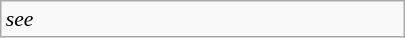<table class="wikitable floatright" style="font-size: 0.9em; width: 270px;">
<tr>
<td><em>see </em></td>
</tr>
</table>
